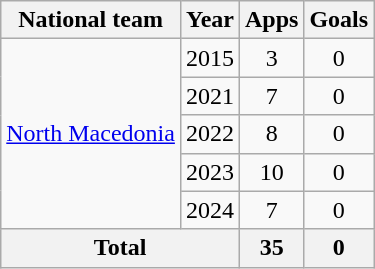<table class="wikitable" style="text-align:center">
<tr>
<th>National team</th>
<th>Year</th>
<th>Apps</th>
<th>Goals</th>
</tr>
<tr>
<td rowspan="5"><a href='#'>North Macedonia</a></td>
<td>2015</td>
<td>3</td>
<td>0</td>
</tr>
<tr>
<td>2021</td>
<td>7</td>
<td>0</td>
</tr>
<tr>
<td>2022</td>
<td>8</td>
<td>0</td>
</tr>
<tr>
<td>2023</td>
<td>10</td>
<td>0</td>
</tr>
<tr>
<td>2024</td>
<td>7</td>
<td>0</td>
</tr>
<tr>
<th colspan="2">Total</th>
<th>35</th>
<th>0</th>
</tr>
</table>
